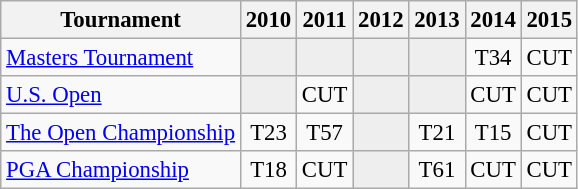<table class="wikitable" style="font-size:95%;text-align:center;">
<tr>
<th>Tournament</th>
<th>2010</th>
<th>2011</th>
<th>2012</th>
<th>2013</th>
<th>2014</th>
<th>2015</th>
</tr>
<tr>
<td align=left><a href='#'>Masters Tournament</a></td>
<td style="background:#eeeeee;"></td>
<td style="background:#eeeeee;"></td>
<td style="background:#eeeeee;"></td>
<td style="background:#eeeeee;"></td>
<td>T34</td>
<td>CUT</td>
</tr>
<tr>
<td align=left><a href='#'>U.S. Open</a></td>
<td style="background:#eeeeee;"></td>
<td>CUT</td>
<td style="background:#eeeeee;"></td>
<td style="background:#eeeeee;"></td>
<td>CUT</td>
<td>CUT</td>
</tr>
<tr>
<td align=left><a href='#'>The Open Championship</a></td>
<td>T23</td>
<td>T57</td>
<td style="background:#eeeeee;"></td>
<td>T21</td>
<td>T15</td>
<td>CUT</td>
</tr>
<tr>
<td align=left><a href='#'>PGA Championship</a></td>
<td>T18</td>
<td>CUT</td>
<td style="background:#eeeeee;"></td>
<td>T61</td>
<td>CUT</td>
<td>CUT</td>
</tr>
</table>
